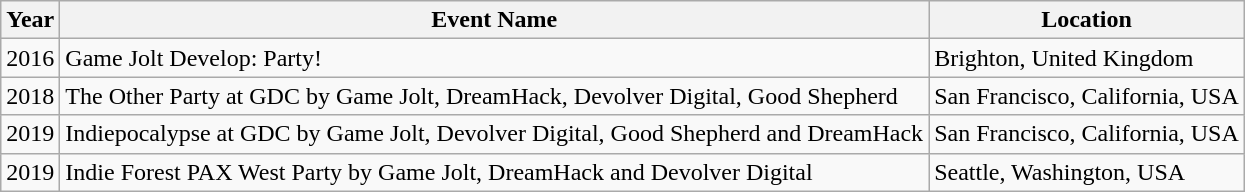<table class="wikitable">
<tr>
<th>Year</th>
<th>Event Name</th>
<th>Location</th>
</tr>
<tr>
<td>2016</td>
<td>Game Jolt Develop: Party!</td>
<td>Brighton, United Kingdom</td>
</tr>
<tr>
<td>2018</td>
<td>The Other Party at GDC by Game Jolt, DreamHack, Devolver Digital, Good Shepherd</td>
<td>San Francisco, California, USA</td>
</tr>
<tr>
<td>2019</td>
<td>Indiepocalypse at GDC by Game Jolt, Devolver Digital, Good Shepherd and DreamHack</td>
<td>San Francisco, California, USA</td>
</tr>
<tr>
<td>2019</td>
<td>Indie Forest PAX West Party by Game Jolt, DreamHack and Devolver Digital</td>
<td>Seattle, Washington, USA</td>
</tr>
</table>
